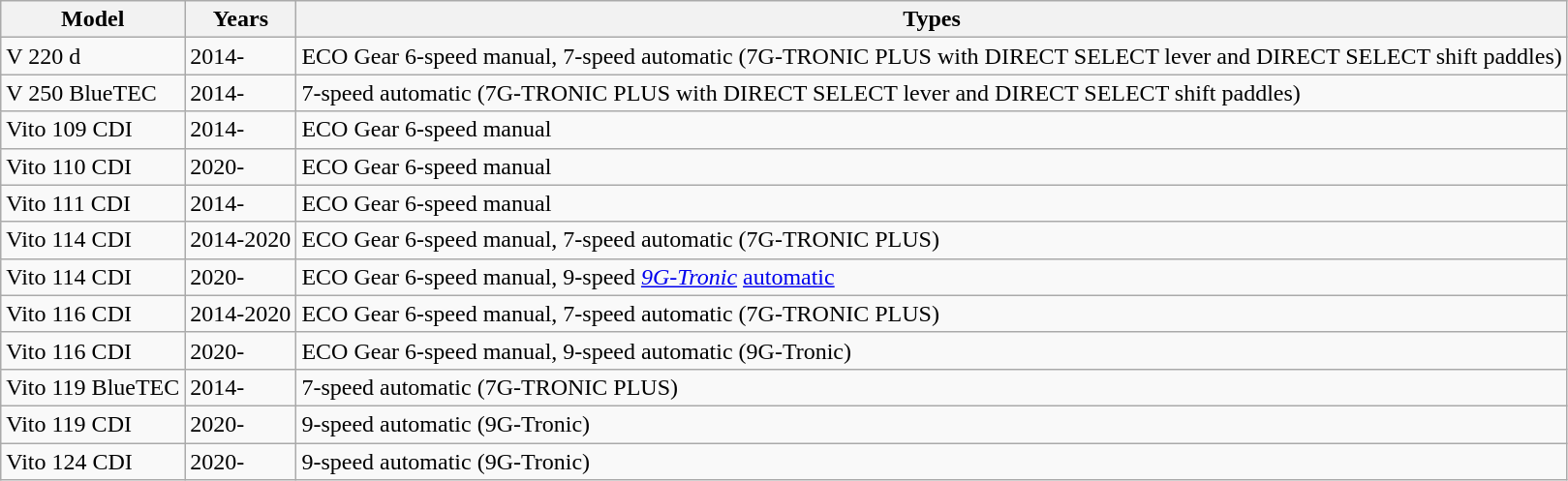<table class="wikitable sortable collapsible">
<tr>
<th>Model</th>
<th>Years</th>
<th>Types</th>
</tr>
<tr>
<td>V 220 d</td>
<td>2014-</td>
<td>ECO Gear 6-speed manual, 7-speed automatic (7G-TRONIC PLUS with DIRECT SELECT lever and DIRECT SELECT shift paddles)</td>
</tr>
<tr>
<td>V 250 BlueTEC</td>
<td>2014-</td>
<td>7-speed automatic (7G-TRONIC PLUS with DIRECT SELECT lever and DIRECT SELECT shift paddles)</td>
</tr>
<tr>
<td>Vito 109 CDI</td>
<td>2014-</td>
<td>ECO Gear 6-speed manual</td>
</tr>
<tr>
<td>Vito 110 CDI</td>
<td>2020-</td>
<td>ECO Gear 6-speed manual</td>
</tr>
<tr>
<td>Vito 111 CDI</td>
<td>2014-</td>
<td>ECO Gear 6-speed manual</td>
</tr>
<tr>
<td>Vito 114 CDI</td>
<td>2014-2020</td>
<td>ECO Gear 6-speed manual, 7-speed automatic (7G-TRONIC PLUS)</td>
</tr>
<tr>
<td>Vito 114 CDI</td>
<td>2020-</td>
<td>ECO Gear 6-speed manual, 9-speed <em><a href='#'>9G-Tronic</a></em> <a href='#'>automatic</a></td>
</tr>
<tr>
<td>Vito 116 CDI</td>
<td>2014-2020</td>
<td>ECO Gear 6-speed manual, 7-speed automatic (7G-TRONIC PLUS)</td>
</tr>
<tr>
<td>Vito 116 CDI</td>
<td>2020-</td>
<td>ECO Gear 6-speed manual, 9-speed automatic (9G-Tronic)</td>
</tr>
<tr>
<td>Vito 119 BlueTEC</td>
<td>2014-</td>
<td>7-speed automatic (7G-TRONIC PLUS)</td>
</tr>
<tr>
<td>Vito 119 CDI</td>
<td>2020-</td>
<td>9-speed automatic (9G-Tronic)</td>
</tr>
<tr>
<td>Vito 124 CDI</td>
<td>2020-</td>
<td>9-speed automatic (9G-Tronic)</td>
</tr>
</table>
